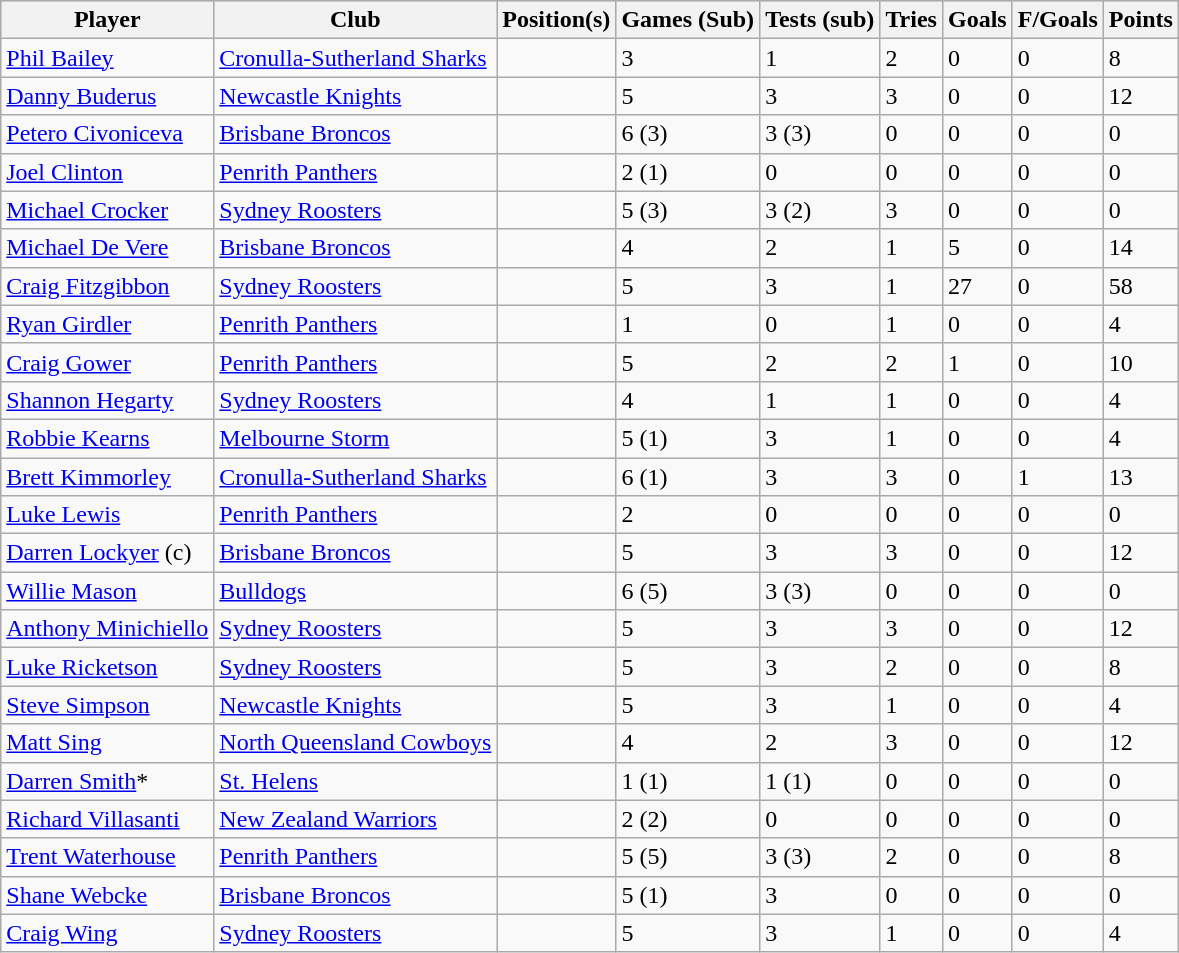<table class=wikitable>
<tr bgcolor="#CCCCFF">
<th><strong>Player</strong></th>
<th><strong>Club</strong></th>
<th><strong>Position(s)</strong></th>
<th><strong>Games (Sub)</strong></th>
<th><strong>Tests (sub)</strong></th>
<th><strong>Tries</strong></th>
<th><strong>Goals</strong></th>
<th><strong>F/Goals</strong></th>
<th><strong>Points</strong></th>
</tr>
<tr>
<td><a href='#'>Phil Bailey</a></td>
<td> <a href='#'>Cronulla-Sutherland Sharks</a></td>
<td></td>
<td>3</td>
<td>1</td>
<td>2</td>
<td>0</td>
<td>0</td>
<td>8</td>
</tr>
<tr>
<td><a href='#'>Danny Buderus</a></td>
<td> <a href='#'>Newcastle Knights</a></td>
<td></td>
<td>5</td>
<td>3</td>
<td>3</td>
<td>0</td>
<td>0</td>
<td>12</td>
</tr>
<tr>
<td><a href='#'>Petero Civoniceva</a></td>
<td> <a href='#'>Brisbane Broncos</a></td>
<td></td>
<td>6 (3)</td>
<td>3 (3)</td>
<td>0</td>
<td>0</td>
<td>0</td>
<td>0</td>
</tr>
<tr>
<td><a href='#'>Joel Clinton</a></td>
<td> <a href='#'>Penrith Panthers</a></td>
<td></td>
<td>2 (1)</td>
<td>0</td>
<td>0</td>
<td>0</td>
<td>0</td>
<td>0</td>
</tr>
<tr>
<td><a href='#'>Michael Crocker</a></td>
<td> <a href='#'>Sydney Roosters</a></td>
<td></td>
<td>5 (3)</td>
<td>3 (2)</td>
<td>3</td>
<td>0</td>
<td>0</td>
<td>0</td>
</tr>
<tr>
<td><a href='#'>Michael De Vere</a></td>
<td> <a href='#'>Brisbane Broncos</a></td>
<td></td>
<td>4</td>
<td>2</td>
<td>1</td>
<td>5</td>
<td>0</td>
<td>14</td>
</tr>
<tr>
<td><a href='#'>Craig Fitzgibbon</a></td>
<td> <a href='#'>Sydney Roosters</a></td>
<td></td>
<td>5</td>
<td>3</td>
<td>1</td>
<td>27</td>
<td>0</td>
<td>58</td>
</tr>
<tr>
<td><a href='#'>Ryan Girdler</a></td>
<td> <a href='#'>Penrith Panthers</a></td>
<td></td>
<td>1</td>
<td>0</td>
<td>1</td>
<td>0</td>
<td>0</td>
<td>4</td>
</tr>
<tr>
<td><a href='#'>Craig Gower</a></td>
<td> <a href='#'>Penrith Panthers</a></td>
<td></td>
<td>5</td>
<td>2</td>
<td>2</td>
<td>1</td>
<td>0</td>
<td>10</td>
</tr>
<tr>
<td><a href='#'>Shannon Hegarty</a></td>
<td> <a href='#'>Sydney Roosters</a></td>
<td></td>
<td>4</td>
<td>1</td>
<td>1</td>
<td>0</td>
<td>0</td>
<td>4</td>
</tr>
<tr>
<td><a href='#'>Robbie Kearns</a></td>
<td> <a href='#'>Melbourne Storm</a></td>
<td></td>
<td>5 (1)</td>
<td>3</td>
<td>1</td>
<td>0</td>
<td>0</td>
<td>4</td>
</tr>
<tr>
<td><a href='#'>Brett Kimmorley</a></td>
<td> <a href='#'>Cronulla-Sutherland Sharks</a></td>
<td></td>
<td>6 (1)</td>
<td>3</td>
<td>3</td>
<td>0</td>
<td>1</td>
<td>13</td>
</tr>
<tr>
<td><a href='#'>Luke Lewis</a></td>
<td> <a href='#'>Penrith Panthers</a></td>
<td></td>
<td>2</td>
<td>0</td>
<td>0</td>
<td>0</td>
<td>0</td>
<td>0</td>
</tr>
<tr>
<td><a href='#'>Darren Lockyer</a> (c)</td>
<td> <a href='#'>Brisbane Broncos</a></td>
<td></td>
<td>5</td>
<td>3</td>
<td>3</td>
<td>0</td>
<td>0</td>
<td>12</td>
</tr>
<tr>
<td><a href='#'>Willie Mason</a></td>
<td> <a href='#'>Bulldogs</a></td>
<td></td>
<td>6 (5)</td>
<td>3 (3)</td>
<td>0</td>
<td>0</td>
<td>0</td>
<td>0</td>
</tr>
<tr>
<td><a href='#'>Anthony Minichiello</a></td>
<td> <a href='#'>Sydney Roosters</a></td>
<td></td>
<td>5</td>
<td>3</td>
<td>3</td>
<td>0</td>
<td>0</td>
<td>12</td>
</tr>
<tr>
<td><a href='#'>Luke Ricketson</a></td>
<td> <a href='#'>Sydney Roosters</a></td>
<td></td>
<td>5</td>
<td>3</td>
<td>2</td>
<td>0</td>
<td>0</td>
<td>8</td>
</tr>
<tr>
<td><a href='#'>Steve Simpson</a></td>
<td> <a href='#'>Newcastle Knights</a></td>
<td></td>
<td>5</td>
<td>3</td>
<td>1</td>
<td>0</td>
<td>0</td>
<td>4</td>
</tr>
<tr>
<td><a href='#'>Matt Sing</a></td>
<td> <a href='#'>North Queensland Cowboys</a></td>
<td></td>
<td>4</td>
<td>2</td>
<td>3</td>
<td>0</td>
<td>0</td>
<td>12</td>
</tr>
<tr>
<td><a href='#'>Darren Smith</a>*</td>
<td> <a href='#'>St. Helens</a></td>
<td></td>
<td>1 (1)</td>
<td>1 (1)</td>
<td>0</td>
<td>0</td>
<td>0</td>
<td>0</td>
</tr>
<tr>
<td><a href='#'>Richard Villasanti</a></td>
<td> <a href='#'>New Zealand Warriors</a></td>
<td></td>
<td>2 (2)</td>
<td>0</td>
<td>0</td>
<td>0</td>
<td>0</td>
<td>0</td>
</tr>
<tr>
<td><a href='#'>Trent Waterhouse</a></td>
<td> <a href='#'>Penrith Panthers</a></td>
<td></td>
<td>5 (5)</td>
<td>3 (3)</td>
<td>2</td>
<td>0</td>
<td>0</td>
<td>8</td>
</tr>
<tr>
<td><a href='#'>Shane Webcke</a></td>
<td> <a href='#'>Brisbane Broncos</a></td>
<td></td>
<td>5 (1)</td>
<td>3</td>
<td>0</td>
<td>0</td>
<td>0</td>
<td>0</td>
</tr>
<tr>
<td><a href='#'>Craig Wing</a></td>
<td> <a href='#'>Sydney Roosters</a></td>
<td></td>
<td>5</td>
<td>3</td>
<td>1</td>
<td>0</td>
<td>0</td>
<td>4</td>
</tr>
</table>
